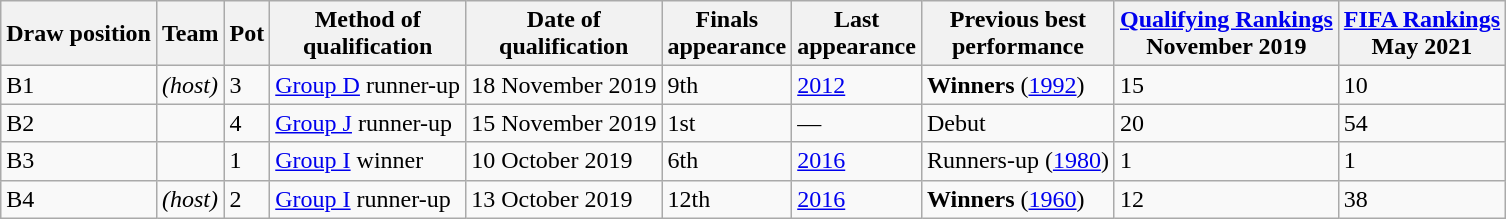<table class="wikitable sortable">
<tr>
<th>Draw posi­tion</th>
<th>Team</th>
<th>Pot</th>
<th>Method of<br>quali­fication</th>
<th>Date of<br>quali­fication</th>
<th data-sort-type="number">Finals<br>appea­rance</th>
<th>Last<br>appea­rance</th>
<th>Previous best<br>perfor­mance</th>
<th><a href='#'>Qualifying Rankings</a><br>November 2019</th>
<th><a href='#'>FIFA Rankings</a><br>May 2021</th>
</tr>
<tr>
<td>B1</td>
<td style="white-space:nowrap"> <em>(host)</em></td>
<td>3</td>
<td><a href='#'>Group D</a> runner-up</td>
<td>18 November 2019</td>
<td>9th</td>
<td><a href='#'>2012</a></td>
<td data-sort-value="1"><strong>Winners</strong> (<a href='#'>1992</a>)</td>
<td>15</td>
<td>10</td>
</tr>
<tr>
<td>B2</td>
<td style="white-space:nowrap"></td>
<td>4</td>
<td><a href='#'>Group J</a> runner-up</td>
<td>15 November 2019</td>
<td>1st</td>
<td>—</td>
<td data-sort-value="99">Debut</td>
<td>20</td>
<td>54</td>
</tr>
<tr>
<td>B3</td>
<td style="white-space:nowrap"></td>
<td>1</td>
<td><a href='#'>Group I</a> winner</td>
<td>10 October 2019</td>
<td>6th</td>
<td><a href='#'>2016</a></td>
<td data-sort-value="2">Runners-up (<a href='#'>1980</a>)</td>
<td>1</td>
<td>1</td>
</tr>
<tr>
<td>B4</td>
<td style="white-space:nowrap"> <em>(host)</em></td>
<td>2</td>
<td><a href='#'>Group I</a> runner-up</td>
<td>13 October 2019</td>
<td>12th</td>
<td><a href='#'>2016</a></td>
<td data-sort-value="1"><strong>Winners</strong> (<a href='#'>1960</a>)</td>
<td>12</td>
<td>38</td>
</tr>
</table>
